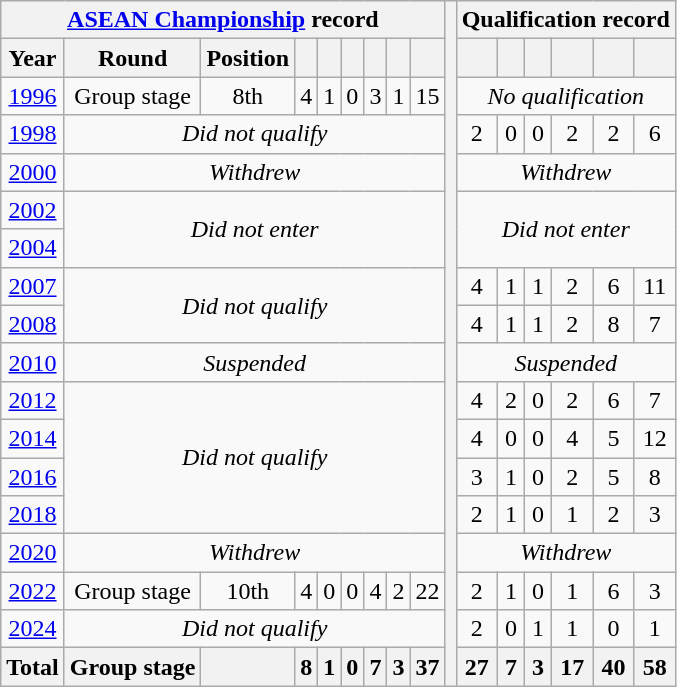<table class="wikitable" style="text-align: center;font-size:100%;">
<tr>
<th colspan=9><a href='#'>ASEAN Championship</a> record</th>
<th rowspan=39></th>
<th colspan=7>Qualification record</th>
</tr>
<tr>
<th>Year</th>
<th>Round</th>
<th>Position</th>
<th></th>
<th></th>
<th></th>
<th></th>
<th></th>
<th></th>
<th></th>
<th></th>
<th></th>
<th></th>
<th></th>
<th></th>
</tr>
<tr>
<td> <a href='#'>1996</a></td>
<td>Group stage</td>
<td>8th</td>
<td>4</td>
<td>1</td>
<td>0</td>
<td>3</td>
<td>1</td>
<td>15</td>
<td colspan=6><em>No qualification</em></td>
</tr>
<tr>
<td> <a href='#'>1998</a></td>
<td colspan=8><em>Did not qualify</em></td>
<td>2</td>
<td>0</td>
<td>0</td>
<td>2</td>
<td>2</td>
<td>6</td>
</tr>
<tr>
<td> <a href='#'>2000</a></td>
<td colspan=8><em>Withdrew</em></td>
<td colspan=6><em>Withdrew</em></td>
</tr>
<tr>
<td>  <a href='#'>2002</a></td>
<td colspan=8 rowspan=2><em>Did not enter</em></td>
<td colspan=6 rowspan=2><em>Did not enter</em></td>
</tr>
<tr>
<td>  <a href='#'>2004</a></td>
</tr>
<tr>
<td>  <a href='#'>2007</a></td>
<td colspan=8 rowspan=2><em>Did not qualify</em></td>
<td>4</td>
<td>1</td>
<td>1</td>
<td>2</td>
<td>6</td>
<td>11</td>
</tr>
<tr>
<td>  <a href='#'>2008</a></td>
<td>4</td>
<td>1</td>
<td>1</td>
<td>2</td>
<td>8</td>
<td>7</td>
</tr>
<tr>
<td>  <a href='#'>2010</a></td>
<td colspan=8><em>Suspended</em></td>
<td colspan=6><em>Suspended</em></td>
</tr>
<tr>
<td>  <a href='#'>2012</a></td>
<td colspan=8 rowspan=4><em>Did not qualify</em></td>
<td>4</td>
<td>2</td>
<td>0</td>
<td>2</td>
<td>6</td>
<td>7</td>
</tr>
<tr>
<td>  <a href='#'>2014</a></td>
<td>4</td>
<td>0</td>
<td>0</td>
<td>4</td>
<td>5</td>
<td>12</td>
</tr>
<tr>
<td>  <a href='#'>2016</a></td>
<td>3</td>
<td>1</td>
<td>0</td>
<td>2</td>
<td>5</td>
<td>8</td>
</tr>
<tr>
<td> <a href='#'>2018</a></td>
<td>2</td>
<td>1</td>
<td>0</td>
<td>1</td>
<td>2</td>
<td>3</td>
</tr>
<tr>
<td> <a href='#'>2020</a></td>
<td colspan=8><em>Withdrew</em></td>
<td colspan=6><em>Withdrew</em></td>
</tr>
<tr>
<td> <a href='#'>2022</a></td>
<td>Group stage</td>
<td>10th</td>
<td>4</td>
<td>0</td>
<td>0</td>
<td>4</td>
<td>2</td>
<td>22</td>
<td>2</td>
<td>1</td>
<td>0</td>
<td>1</td>
<td>6</td>
<td>3</td>
</tr>
<tr>
<td> <a href='#'>2024</a></td>
<td colspan=8><em>Did not qualify</em></td>
<td>2</td>
<td>0</td>
<td>1</td>
<td>1</td>
<td>0</td>
<td>1</td>
</tr>
<tr>
<th><strong>Total</strong></th>
<th><strong>Group stage</strong></th>
<th></th>
<th>8</th>
<th>1</th>
<th>0</th>
<th>7</th>
<th>3</th>
<th>37</th>
<th>27</th>
<th>7</th>
<th>3</th>
<th>17</th>
<th>40</th>
<th>58</th>
</tr>
</table>
